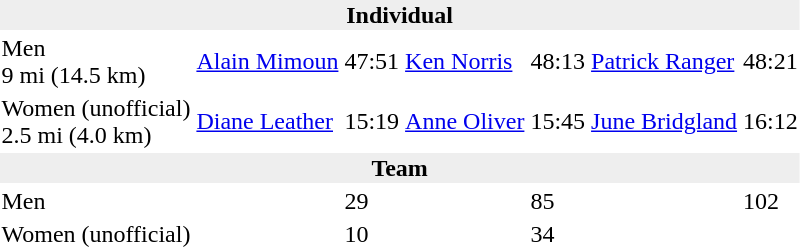<table>
<tr>
<td colspan=7 bgcolor=#eeeeee style=text-align:center;><strong>Individual</strong></td>
</tr>
<tr>
<td>Men<br>9 mi (14.5 km)</td>
<td><a href='#'>Alain Mimoun</a><br></td>
<td>47:51</td>
<td><a href='#'>Ken Norris</a><br></td>
<td>48:13</td>
<td><a href='#'>Patrick Ranger</a><br></td>
<td>48:21</td>
</tr>
<tr>
<td>Women (unofficial)<br>2.5 mi (4.0 km)</td>
<td><a href='#'>Diane Leather</a><br></td>
<td>15:19</td>
<td><a href='#'>Anne Oliver</a><br></td>
<td>15:45</td>
<td><a href='#'>June Bridgland</a><br></td>
<td>16:12</td>
</tr>
<tr>
<td colspan=7 bgcolor=#eeeeee style=text-align:center;><strong>Team</strong></td>
</tr>
<tr>
<td>Men</td>
<td></td>
<td>29</td>
<td></td>
<td>85</td>
<td></td>
<td>102</td>
</tr>
<tr>
<td>Women (unofficial)</td>
<td></td>
<td>10</td>
<td></td>
<td>34</td>
<td></td>
<td></td>
</tr>
</table>
